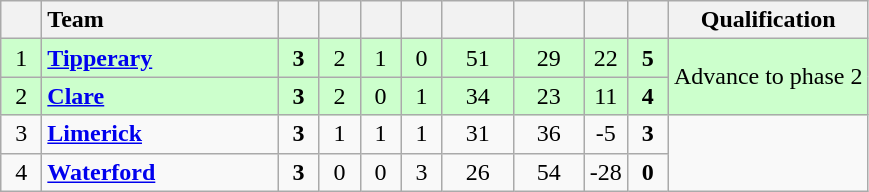<table class="wikitable" style="text-align:center">
<tr>
<th width=20></th>
<th width=150 style="text-align:left;">Team</th>
<th width=20></th>
<th width=20></th>
<th width=20></th>
<th width=20></th>
<th width=40></th>
<th width=40></th>
<th width=20></th>
<th width=20></th>
<th>Qualification</th>
</tr>
<tr style="background:#ccffcc">
<td>1</td>
<td align=left><strong> <a href='#'>Tipperary</a> </strong></td>
<td><strong>3</strong></td>
<td>2</td>
<td>1</td>
<td>0</td>
<td>51</td>
<td>29</td>
<td>22</td>
<td><strong>5</strong></td>
<td rowspan=2>Advance to phase 2</td>
</tr>
<tr style="background:#ccffcc">
<td>2</td>
<td align=left><strong> <a href='#'>Clare</a> </strong></td>
<td><strong>3</strong></td>
<td>2</td>
<td>0</td>
<td>1</td>
<td>34</td>
<td>23</td>
<td>11</td>
<td><strong>4</strong></td>
</tr>
<tr>
<td>3</td>
<td align=left><strong> <a href='#'>Limerick</a> </strong></td>
<td><strong>3</strong></td>
<td>1</td>
<td>1</td>
<td>1</td>
<td>31</td>
<td>36</td>
<td>-5</td>
<td><strong>3</strong></td>
<td rowspan="2"></td>
</tr>
<tr>
<td>4</td>
<td align=left><strong> <a href='#'>Waterford</a> </strong></td>
<td><strong>3</strong></td>
<td>0</td>
<td>0</td>
<td>3</td>
<td>26</td>
<td>54</td>
<td>-28</td>
<td><strong>0</strong></td>
</tr>
</table>
